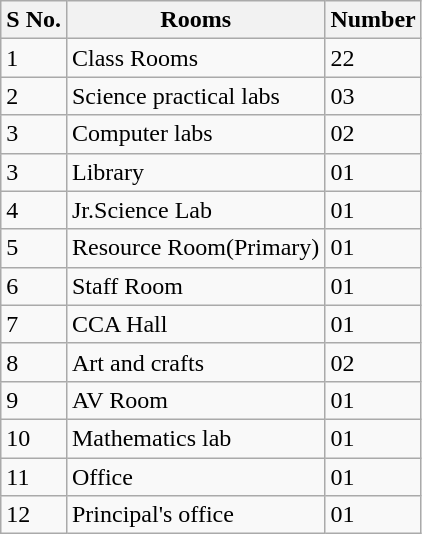<table class="wikitable">
<tr>
<th>S No.</th>
<th>Rooms</th>
<th>Number</th>
</tr>
<tr>
<td>1</td>
<td>Class Rooms</td>
<td>22</td>
</tr>
<tr>
<td>2</td>
<td>Science practical labs</td>
<td>03</td>
</tr>
<tr>
<td>3</td>
<td>Computer labs</td>
<td>02</td>
</tr>
<tr>
<td>3</td>
<td>Library</td>
<td>01</td>
</tr>
<tr>
<td>4</td>
<td>Jr.Science Lab</td>
<td>01</td>
</tr>
<tr>
<td>5</td>
<td>Resource Room(Primary)</td>
<td>01</td>
</tr>
<tr>
<td>6</td>
<td>Staff Room</td>
<td>01</td>
</tr>
<tr>
<td>7</td>
<td>CCA Hall</td>
<td>01</td>
</tr>
<tr>
<td>8</td>
<td>Art and crafts</td>
<td>02</td>
</tr>
<tr>
<td>9</td>
<td>AV Room</td>
<td>01</td>
</tr>
<tr>
<td>10</td>
<td>Mathematics lab</td>
<td>01</td>
</tr>
<tr>
<td>11</td>
<td>Office</td>
<td>01</td>
</tr>
<tr>
<td>12</td>
<td>Principal's office</td>
<td>01</td>
</tr>
</table>
